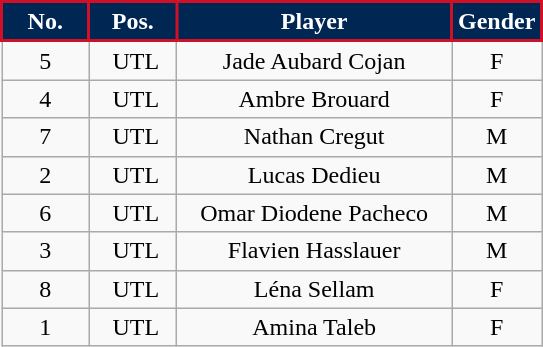<table class="wikitable" style="text-align: center;">
<tr>
<th style="background:#002654; color:#FFFFFF; border:2px solid #CE1126; width: 50px;">No.</th>
<th style="background:#002654; color:#FFFFFF; border:2px solid #CE1126; width: 50px;">Pos.</th>
<th style="background:#002654; color:#FFFFFF; border:2px solid #CE1126; width: 175px;">Player</th>
<th style="background:#002654; color:#FFFFFF; border:2px solid #CE1126; width: 50px;">Gender</th>
</tr>
<tr>
<td>5</td>
<td> UTL</td>
<td>Jade Aubard Cojan</td>
<td>F</td>
</tr>
<tr>
<td>4</td>
<td> UTL</td>
<td>Ambre Brouard</td>
<td>F</td>
</tr>
<tr>
<td>7</td>
<td> UTL</td>
<td>Nathan Cregut</td>
<td>M</td>
</tr>
<tr>
<td>2</td>
<td> UTL</td>
<td>Lucas Dedieu</td>
<td>M</td>
</tr>
<tr>
<td>6</td>
<td> UTL</td>
<td>Omar Diodene Pacheco</td>
<td>M</td>
</tr>
<tr>
<td>3</td>
<td> UTL</td>
<td>Flavien Hasslauer</td>
<td>M</td>
</tr>
<tr>
<td>8</td>
<td> UTL</td>
<td>Léna Sellam</td>
<td>F</td>
</tr>
<tr>
<td>1</td>
<td> UTL</td>
<td>Amina Taleb</td>
<td>F</td>
</tr>
</table>
